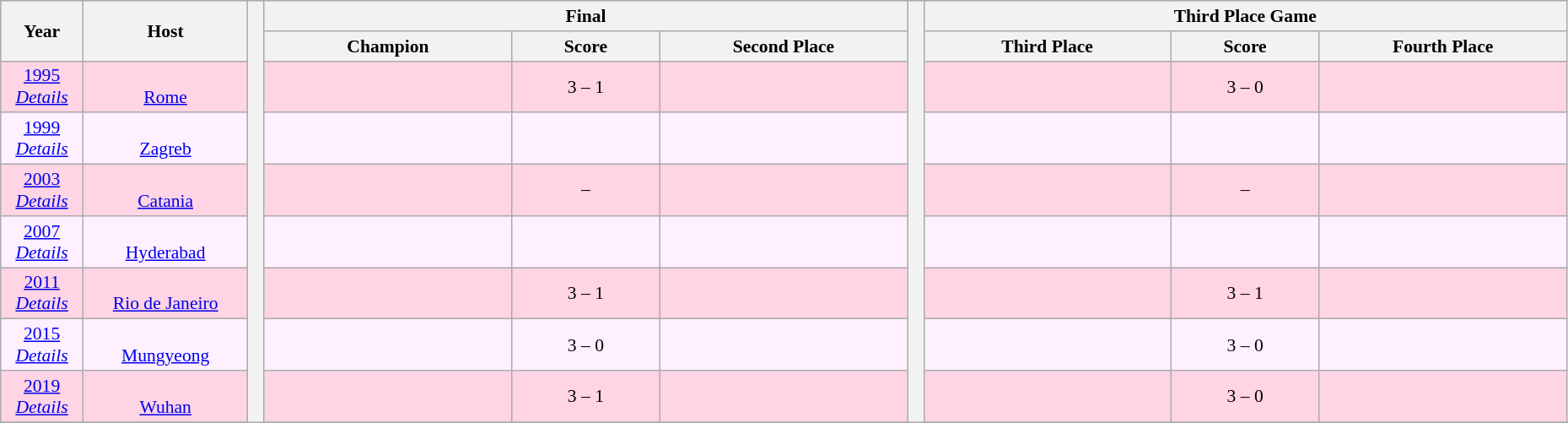<table class="wikitable" style="font-size:90%; width: 98%; text-align: center;">
<tr bgcolor=#C1D8FF>
<th rowspan=2 width=5%>Year</th>
<th rowspan=2 width=10%>Host</th>
<th width=1% rowspan=100 bgcolor=ffffff></th>
<th colspan=3>Final</th>
<th width=1% rowspan=100 bgcolor=ffffff></th>
<th colspan=3>Third Place Game</th>
</tr>
<tr bgcolor=#EFEFEF>
<th width=15%> Champion</th>
<th width=9%>Score</th>
<th width=15%> Second Place</th>
<th width=15%> Third Place</th>
<th width=9%>Score</th>
<th width=15%>Fourth Place</th>
</tr>
<tr bgcolor=#FFD4E4>
<td><a href='#'>1995</a> <br> <em><a href='#'>Details</a></em></td>
<td><br> <a href='#'>Rome</a></td>
<td><strong></strong></td>
<td>3 – 1</td>
<td></td>
<td></td>
<td>3 – 0</td>
<td></td>
</tr>
<tr bgcolor=#fff0ff>
<td><a href='#'>1999</a> <br> <em><a href='#'>Details</a></em></td>
<td><br> <a href='#'>Zagreb</a></td>
<td><strong></strong></td>
<td></td>
<td></td>
<td></td>
<td></td>
<td></td>
</tr>
<tr bgcolor=#FFD4E4>
<td><a href='#'>2003</a> <br> <em><a href='#'>Details</a></em></td>
<td><br> <a href='#'>Catania</a></td>
<td><strong></strong></td>
<td>–</td>
<td></td>
<td></td>
<td>–</td>
<td></td>
</tr>
<tr bgcolor=#fff0ff>
<td><a href='#'>2007</a> <br> <em><a href='#'>Details</a></em></td>
<td><br> <a href='#'>Hyderabad</a></td>
<td><strong></strong></td>
<td></td>
<td></td>
<td></td>
<td></td>
<td></td>
</tr>
<tr bgcolor=#FFD4E4>
<td><a href='#'>2011</a> <br> <em><a href='#'>Details</a></em></td>
<td><br> <a href='#'>Rio de Janeiro</a></td>
<td><strong></strong></td>
<td>3 – 1</td>
<td></td>
<td></td>
<td>3 – 1</td>
<td></td>
</tr>
<tr bgcolor=#fff0ff>
<td><a href='#'>2015</a> <br> <em><a href='#'>Details</a></em></td>
<td><br> <a href='#'>Mungyeong</a></td>
<td><strong></strong></td>
<td>3 – 0</td>
<td></td>
<td></td>
<td>3 – 0</td>
<td></td>
</tr>
<tr bgcolor=#FFD4E4>
<td><a href='#'>2019</a> <br> <em><a href='#'>Details</a></em></td>
<td><br> <a href='#'>Wuhan</a></td>
<td><strong></strong></td>
<td>3 – 1</td>
<td></td>
<td></td>
<td>3 – 0</td>
<td></td>
</tr>
<tr>
</tr>
</table>
